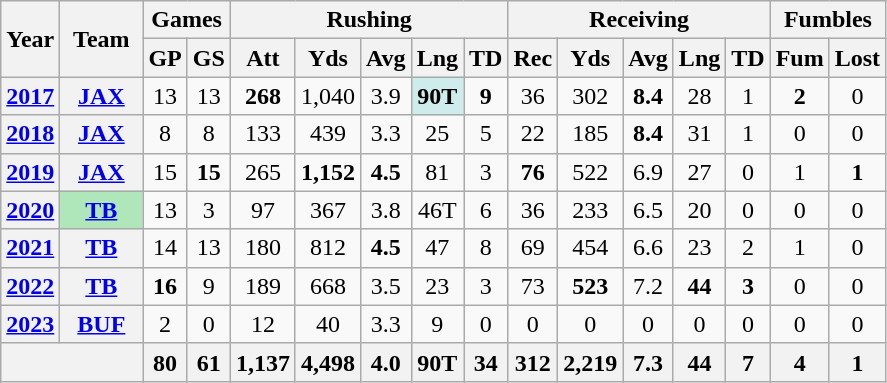<table class= "wikitable" style="text-align:center;">
<tr>
<th rowspan="2">Year</th>
<th rowspan="2">Team</th>
<th colspan="2">Games</th>
<th colspan="5">Rushing</th>
<th colspan="5">Receiving</th>
<th colspan="2">Fumbles</th>
</tr>
<tr>
<th>GP</th>
<th>GS</th>
<th>Att</th>
<th>Yds</th>
<th>Avg</th>
<th>Lng</th>
<th>TD</th>
<th>Rec</th>
<th>Yds</th>
<th>Avg</th>
<th>Lng</th>
<th>TD</th>
<th>Fum</th>
<th>Lost</th>
</tr>
<tr>
<th><a href='#'>2017</a></th>
<th><a href='#'>JAX</a></th>
<td>13</td>
<td>13</td>
<td><strong>268</strong></td>
<td>1,040</td>
<td>3.9</td>
<td style="background:#cfecec;"><strong>90T</strong></td>
<td><strong>9</strong></td>
<td>36</td>
<td>302</td>
<td><strong>8.4</strong></td>
<td>28</td>
<td>1</td>
<td><strong>2</strong></td>
<td>0</td>
</tr>
<tr>
<th><a href='#'>2018</a></th>
<th><a href='#'>JAX</a></th>
<td>8</td>
<td>8</td>
<td>133</td>
<td>439</td>
<td>3.3</td>
<td>25</td>
<td>5</td>
<td>22</td>
<td>185</td>
<td><strong>8.4</strong></td>
<td>31</td>
<td>1</td>
<td>0</td>
<td>0</td>
</tr>
<tr>
<th><a href='#'>2019</a></th>
<th><a href='#'>JAX</a></th>
<td>15</td>
<td><strong>15</strong></td>
<td>265</td>
<td><strong>1,152</strong></td>
<td><strong>4.5</strong></td>
<td>81</td>
<td>3</td>
<td><strong>76</strong></td>
<td>522</td>
<td>6.9</td>
<td>27</td>
<td>0</td>
<td>1</td>
<td><strong>1</strong></td>
</tr>
<tr>
<th><a href='#'>2020</a></th>
<th style="background:#afe6ba; width:3em;"><a href='#'>TB</a></th>
<td>13</td>
<td>3</td>
<td>97</td>
<td>367</td>
<td>3.8</td>
<td>46T</td>
<td>6</td>
<td>36</td>
<td>233</td>
<td>6.5</td>
<td>20</td>
<td>0</td>
<td>0</td>
<td>0</td>
</tr>
<tr>
<th><a href='#'>2021</a></th>
<th><a href='#'>TB</a></th>
<td>14</td>
<td>13</td>
<td>180</td>
<td>812</td>
<td><strong>4.5</strong></td>
<td>47</td>
<td>8</td>
<td>69</td>
<td>454</td>
<td>6.6</td>
<td>23</td>
<td>2</td>
<td>1</td>
<td>0</td>
</tr>
<tr>
<th><a href='#'>2022</a></th>
<th><a href='#'>TB</a></th>
<td><strong>16</strong></td>
<td>9</td>
<td>189</td>
<td>668</td>
<td>3.5</td>
<td>23</td>
<td>3</td>
<td>73</td>
<td><strong>523</strong></td>
<td>7.2</td>
<td><strong>44</strong></td>
<td><strong>3</strong></td>
<td>0</td>
<td>0</td>
</tr>
<tr>
<th><a href='#'>2023</a></th>
<th><a href='#'>BUF</a></th>
<td>2</td>
<td>0</td>
<td>12</td>
<td>40</td>
<td>3.3</td>
<td>9</td>
<td>0</td>
<td>0</td>
<td>0</td>
<td>0</td>
<td>0</td>
<td>0</td>
<td>0</td>
<td>0</td>
</tr>
<tr>
<th colspan="2"></th>
<th>80</th>
<th>61</th>
<th>1,137</th>
<th>4,498</th>
<th>4.0</th>
<th>90T</th>
<th>34</th>
<th>312</th>
<th>2,219</th>
<th>7.3</th>
<th>44</th>
<th>7</th>
<th>4</th>
<th>1</th>
</tr>
</table>
